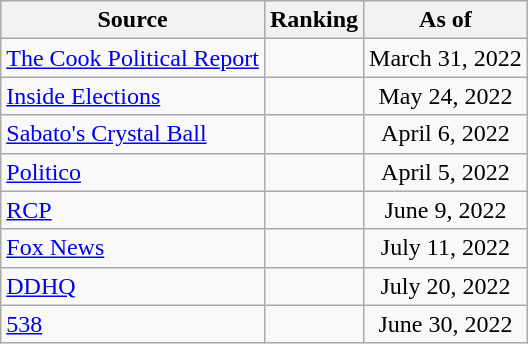<table class="wikitable" style="text-align:center">
<tr>
<th>Source</th>
<th>Ranking</th>
<th>As of</th>
</tr>
<tr>
<td align=left><a href='#'>The Cook Political Report</a></td>
<td></td>
<td>March 31, 2022</td>
</tr>
<tr>
<td align=left><a href='#'>Inside Elections</a></td>
<td></td>
<td>May 24, 2022</td>
</tr>
<tr>
<td align=left><a href='#'>Sabato's Crystal Ball</a></td>
<td></td>
<td>April 6, 2022</td>
</tr>
<tr>
<td align="left"><a href='#'>Politico</a></td>
<td></td>
<td>April 5, 2022</td>
</tr>
<tr>
<td align="left"><a href='#'>RCP</a></td>
<td></td>
<td>June 9, 2022</td>
</tr>
<tr>
<td align=left><a href='#'>Fox News</a></td>
<td></td>
<td>July 11, 2022</td>
</tr>
<tr>
<td align="left"><a href='#'>DDHQ</a></td>
<td></td>
<td>July 20, 2022</td>
</tr>
<tr>
<td align="left"><a href='#'>538</a></td>
<td></td>
<td>June 30, 2022</td>
</tr>
</table>
